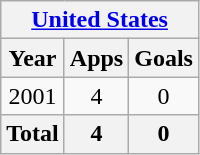<table class="wikitable" style="text-align:center">
<tr>
<th colspan=3><a href='#'>United States</a></th>
</tr>
<tr>
<th>Year</th>
<th>Apps</th>
<th>Goals</th>
</tr>
<tr>
<td>2001</td>
<td>4</td>
<td>0</td>
</tr>
<tr>
<th>Total</th>
<th>4</th>
<th>0</th>
</tr>
</table>
